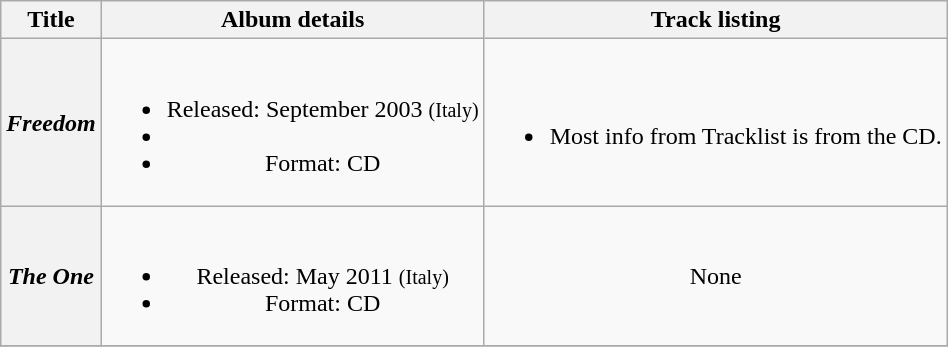<table class="wikitable plainrowheaders" style="text-align:center;">
<tr>
<th>Title</th>
<th>Album details</th>
<th>Track listing</th>
</tr>
<tr>
<th><em>Freedom</em></th>
<td><br><ul><li>Released: September 2003 <small>(Italy)</small></li><li></li><li>Format: CD</li></ul></td>
<td><br><ul><li>Most info from Tracklist is from the CD.</li></ul></td>
</tr>
<tr>
<th><em>The One</em></th>
<td><br><ul><li>Released: May 2011 <small>(Italy)</small></li><li>Format: CD</li></ul></td>
<td>None</td>
</tr>
<tr>
</tr>
</table>
